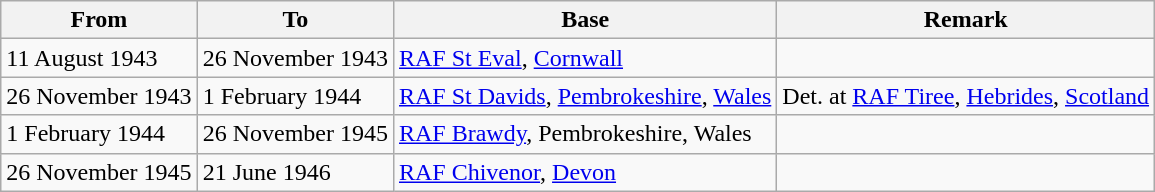<table class="wikitable">
<tr>
<th>From</th>
<th>To</th>
<th>Base</th>
<th>Remark</th>
</tr>
<tr>
<td>11 August 1943</td>
<td>26 November 1943</td>
<td><a href='#'>RAF St Eval</a>, <a href='#'>Cornwall</a></td>
<td></td>
</tr>
<tr>
<td>26 November 1943</td>
<td>1 February 1944</td>
<td><a href='#'>RAF St Davids</a>, <a href='#'>Pembrokeshire</a>, <a href='#'>Wales</a></td>
<td>Det. at <a href='#'>RAF Tiree</a>, <a href='#'>Hebrides</a>, <a href='#'>Scotland</a></td>
</tr>
<tr>
<td>1 February 1944</td>
<td>26 November 1945</td>
<td><a href='#'>RAF Brawdy</a>, Pembrokeshire, Wales</td>
<td></td>
</tr>
<tr>
<td>26 November 1945</td>
<td>21 June 1946</td>
<td><a href='#'>RAF Chivenor</a>, <a href='#'>Devon</a></td>
<td></td>
</tr>
</table>
